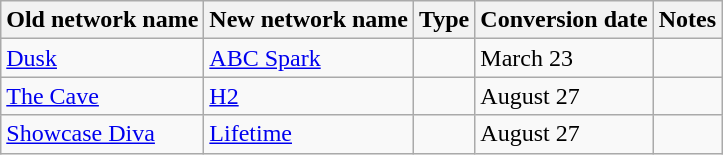<table class="wikitable">
<tr>
<th>Old network name</th>
<th>New network name</th>
<th>Type</th>
<th>Conversion date</th>
<th>Notes</th>
</tr>
<tr>
<td><a href='#'>Dusk</a></td>
<td><a href='#'>ABC Spark</a></td>
<td></td>
<td>March 23</td>
<td></td>
</tr>
<tr>
<td><a href='#'>The Cave</a></td>
<td><a href='#'>H2</a></td>
<td></td>
<td>August 27</td>
<td></td>
</tr>
<tr>
<td><a href='#'>Showcase Diva</a></td>
<td><a href='#'>Lifetime</a></td>
<td></td>
<td>August 27</td>
<td></td>
</tr>
</table>
